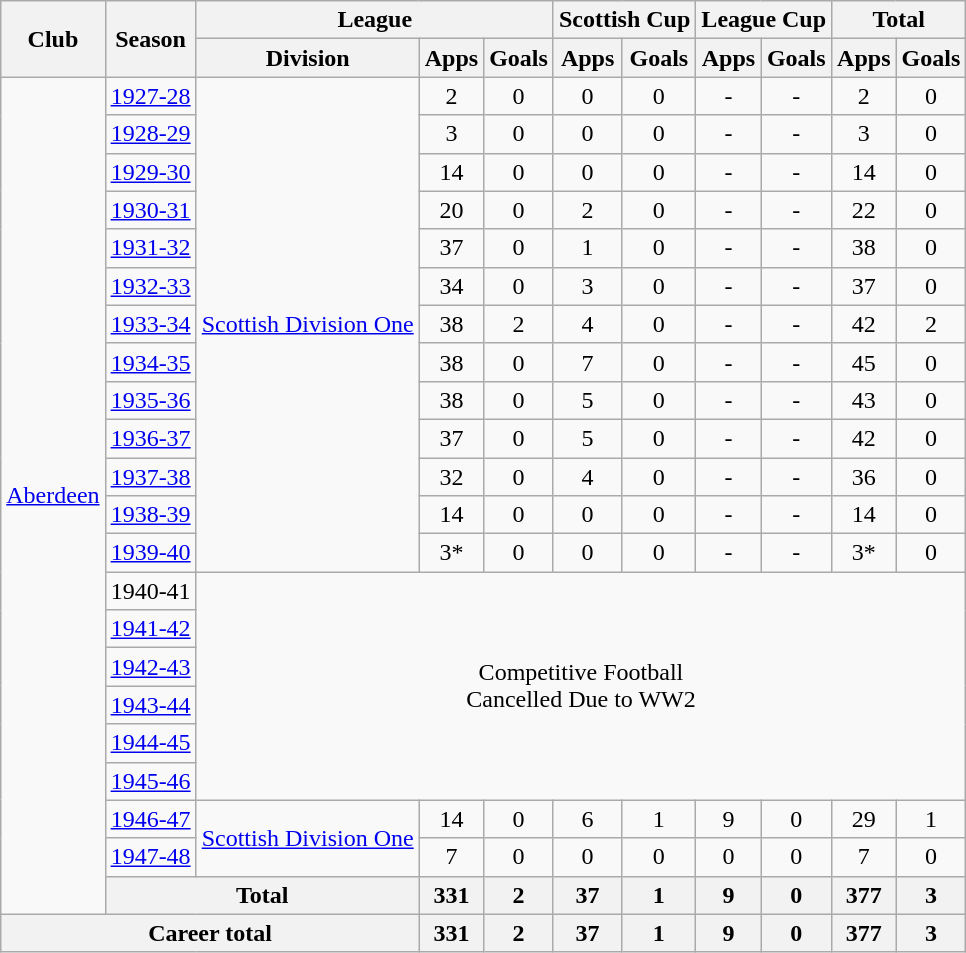<table class="wikitable" style="text-align:center">
<tr>
<th rowspan="2">Club</th>
<th rowspan="2">Season</th>
<th colspan="3">League</th>
<th colspan="2">Scottish Cup</th>
<th colspan="2">League Cup</th>
<th colspan="2">Total</th>
</tr>
<tr>
<th>Division</th>
<th>Apps</th>
<th>Goals</th>
<th>Apps</th>
<th>Goals</th>
<th>Apps</th>
<th>Goals</th>
<th>Apps</th>
<th>Goals</th>
</tr>
<tr>
<td rowspan="22"><a href='#'>Aberdeen</a></td>
<td><a href='#'>1927-28</a></td>
<td rowspan="13"><a href='#'>Scottish Division One</a></td>
<td>2</td>
<td>0</td>
<td>0</td>
<td>0</td>
<td>-</td>
<td>-</td>
<td>2</td>
<td>0</td>
</tr>
<tr>
<td><a href='#'>1928-29</a></td>
<td>3</td>
<td>0</td>
<td>0</td>
<td>0</td>
<td>-</td>
<td>-</td>
<td>3</td>
<td>0</td>
</tr>
<tr>
<td><a href='#'>1929-30</a></td>
<td>14</td>
<td>0</td>
<td>0</td>
<td>0</td>
<td>-</td>
<td>-</td>
<td>14</td>
<td>0</td>
</tr>
<tr>
<td><a href='#'>1930-31</a></td>
<td>20</td>
<td>0</td>
<td>2</td>
<td>0</td>
<td>-</td>
<td>-</td>
<td>22</td>
<td>0</td>
</tr>
<tr>
<td><a href='#'>1931-32</a></td>
<td>37</td>
<td>0</td>
<td>1</td>
<td>0</td>
<td>-</td>
<td>-</td>
<td>38</td>
<td>0</td>
</tr>
<tr>
<td><a href='#'>1932-33</a></td>
<td>34</td>
<td>0</td>
<td>3</td>
<td>0</td>
<td>-</td>
<td>-</td>
<td>37</td>
<td>0</td>
</tr>
<tr>
<td><a href='#'>1933-34</a></td>
<td>38</td>
<td>2</td>
<td>4</td>
<td>0</td>
<td>-</td>
<td>-</td>
<td>42</td>
<td>2</td>
</tr>
<tr>
<td><a href='#'>1934-35</a></td>
<td>38</td>
<td>0</td>
<td>7</td>
<td>0</td>
<td>-</td>
<td>-</td>
<td>45</td>
<td>0</td>
</tr>
<tr>
<td><a href='#'>1935-36</a></td>
<td>38</td>
<td>0</td>
<td>5</td>
<td>0</td>
<td>-</td>
<td>-</td>
<td>43</td>
<td>0</td>
</tr>
<tr>
<td><a href='#'>1936-37</a></td>
<td>37</td>
<td>0</td>
<td>5</td>
<td>0</td>
<td>-</td>
<td>-</td>
<td>42</td>
<td>0</td>
</tr>
<tr>
<td><a href='#'>1937-38</a></td>
<td>32</td>
<td>0</td>
<td>4</td>
<td>0</td>
<td>-</td>
<td>-</td>
<td>36</td>
<td>0</td>
</tr>
<tr>
<td><a href='#'>1938-39</a></td>
<td>14</td>
<td>0</td>
<td>0</td>
<td>0</td>
<td>-</td>
<td>-</td>
<td>14</td>
<td>0</td>
</tr>
<tr>
<td><a href='#'>1939-40</a></td>
<td>3*</td>
<td>0</td>
<td>0</td>
<td>0</td>
<td>-</td>
<td>-</td>
<td>3*</td>
<td>0</td>
</tr>
<tr>
<td>1940-41</td>
<td colspan="9" rowspan="6">Competitive Football<br>Cancelled Due to WW2</td>
</tr>
<tr>
<td><a href='#'>1941-42</a></td>
</tr>
<tr>
<td><a href='#'>1942-43</a></td>
</tr>
<tr>
<td><a href='#'>1943-44</a></td>
</tr>
<tr>
<td><a href='#'>1944-45</a></td>
</tr>
<tr>
<td><a href='#'>1945-46</a></td>
</tr>
<tr>
<td><a href='#'>1946-47</a></td>
<td rowspan="2"><a href='#'>Scottish Division One</a></td>
<td>14</td>
<td>0</td>
<td>6</td>
<td>1</td>
<td>9</td>
<td>0</td>
<td>29</td>
<td>1</td>
</tr>
<tr>
<td><a href='#'>1947-48</a></td>
<td>7</td>
<td>0</td>
<td>0</td>
<td>0</td>
<td>0</td>
<td>0</td>
<td>7</td>
<td>0</td>
</tr>
<tr>
<th colspan="2">Total</th>
<th>331</th>
<th>2</th>
<th>37</th>
<th>1</th>
<th>9</th>
<th>0</th>
<th>377</th>
<th>3</th>
</tr>
<tr>
<th colspan="3">Career total</th>
<th>331</th>
<th>2</th>
<th>37</th>
<th>1</th>
<th>9</th>
<th>0</th>
<th>377</th>
<th>3</th>
</tr>
</table>
